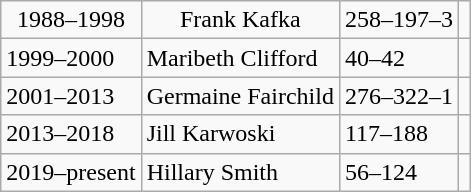<table class="wikitable">
<tr style="text-align:center;">
<td>1988–1998</td>
<td>Frank Kafka</td>
<td>258–197–3</td>
<td></td>
</tr>
<tr>
<td>1999–2000</td>
<td>Maribeth Clifford</td>
<td>40–42</td>
<td></td>
</tr>
<tr>
<td>2001–2013</td>
<td>Germaine Fairchild</td>
<td>276–322–1</td>
<td></td>
</tr>
<tr>
<td>2013–2018</td>
<td>Jill Karwoski</td>
<td>117–188</td>
<td></td>
</tr>
<tr>
<td>2019–present</td>
<td>Hillary Smith</td>
<td>56–124</td>
<td></td>
</tr>
</table>
